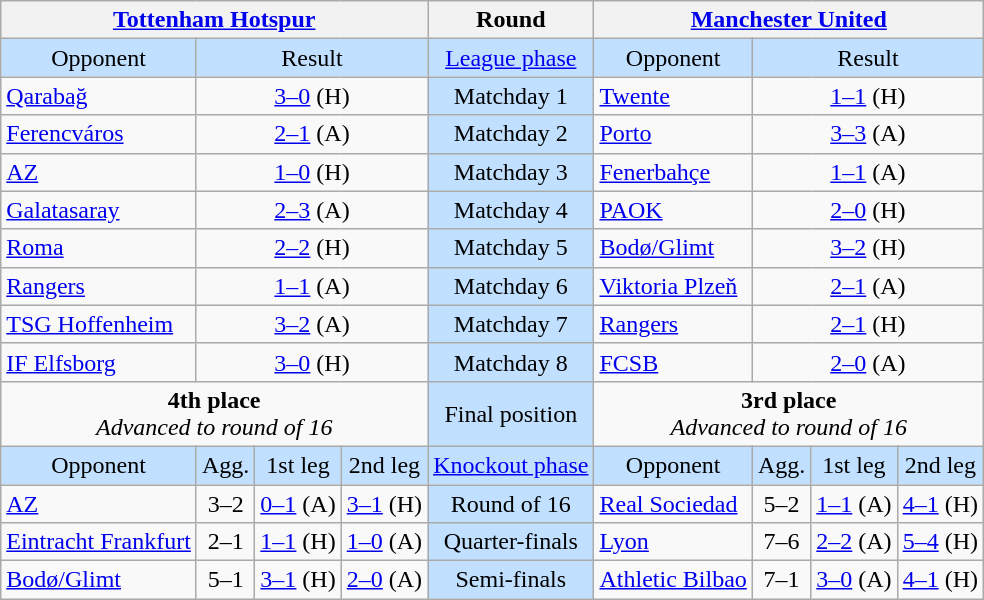<table class="wikitable" style="text-align:center; white-space:nowrap;">
<tr>
<th colspan="4"> <a href='#'>Tottenham Hotspur</a></th>
<th>Round</th>
<th colspan="4"> <a href='#'>Manchester United</a></th>
</tr>
<tr style="background:#C1E0FF">
<td>Opponent</td>
<td colspan="3">Result</td>
<td><a href='#'>League phase</a></td>
<td>Opponent</td>
<td colspan="3">Result</td>
</tr>
<tr>
<td style="text-align:left"> <a href='#'>Qarabağ</a></td>
<td colspan="3"><a href='#'>3–0</a> (H)</td>
<td style="background:#C1E0FF">Matchday 1</td>
<td style="text-align:left"> <a href='#'>Twente</a></td>
<td colspan="3"><a href='#'>1–1</a> (H)</td>
</tr>
<tr>
<td style="text-align:left"> <a href='#'>Ferencváros</a></td>
<td colspan="3"><a href='#'>2–1</a> (A)</td>
<td style="background:#C1E0FF">Matchday 2</td>
<td style="text-align:left"> <a href='#'>Porto</a></td>
<td colspan="3"><a href='#'>3–3</a> (A)</td>
</tr>
<tr>
<td style="text-align:left"> <a href='#'>AZ</a></td>
<td colspan="3"><a href='#'>1–0</a> (H)</td>
<td style="background:#C1E0FF">Matchday 3</td>
<td style="text-align:left"> <a href='#'>Fenerbahçe</a></td>
<td colspan="3"><a href='#'>1–1</a> (A)</td>
</tr>
<tr>
<td style="text-align:left"> <a href='#'>Galatasaray</a></td>
<td colspan="3"><a href='#'>2–3</a> (A)</td>
<td style="background:#C1E0FF">Matchday 4</td>
<td style="text-align:left"> <a href='#'>PAOK</a></td>
<td colspan="3"><a href='#'>2–0</a> (H)</td>
</tr>
<tr>
<td style="text-align:left"> <a href='#'>Roma</a></td>
<td colspan="3"><a href='#'>2–2</a> (H)</td>
<td style="background:#C1E0FF">Matchday 5</td>
<td style="text-align:left"> <a href='#'>Bodø/Glimt</a></td>
<td colspan="3"><a href='#'>3–2</a> (H)</td>
</tr>
<tr>
<td style="text-align:left"> <a href='#'>Rangers</a></td>
<td colspan="3"><a href='#'>1–1</a> (A)</td>
<td style="background:#C1E0FF">Matchday 6</td>
<td style="text-align:left"> <a href='#'>Viktoria Plzeň</a></td>
<td colspan="3"><a href='#'>2–1</a> (A)</td>
</tr>
<tr>
<td style="text-align:left"> <a href='#'>TSG Hoffenheim</a></td>
<td colspan="3"><a href='#'>3–2</a> (A)</td>
<td style="background:#C1E0FF">Matchday 7</td>
<td style="text-align:left"> <a href='#'>Rangers</a></td>
<td colspan="3"><a href='#'>2–1</a> (H)</td>
</tr>
<tr>
<td style="text-align:left"> <a href='#'>IF Elfsborg</a></td>
<td colspan="3"><a href='#'>3–0</a> (H)</td>
<td style="background:#C1E0FF">Matchday 8</td>
<td style="text-align:left"> <a href='#'>FCSB</a></td>
<td colspan="3"><a href='#'>2–0</a> (A)</td>
</tr>
<tr>
<td colspan="4" style="vertical-align:top"><strong>4th place</strong><br><em>Advanced to round of 16</em></td>
<td style="background:#C1E0FF">Final position</td>
<td colspan="4" style="vertical-align:top"><strong>3rd place</strong><br><em>Advanced to round of 16</em></td>
</tr>
<tr style="background:#C1E0FF">
<td>Opponent</td>
<td>Agg.</td>
<td>1st leg</td>
<td>2nd leg</td>
<td><a href='#'>Knockout phase</a></td>
<td>Opponent</td>
<td>Agg.</td>
<td>1st leg</td>
<td>2nd leg</td>
</tr>
<tr>
<td style="text-align:left"> <a href='#'>AZ</a></td>
<td>3–2</td>
<td><a href='#'>0–1</a> (A)</td>
<td><a href='#'>3–1</a> (H)</td>
<td style="background:#C1E0FF">Round of 16</td>
<td style="text-align:left"> <a href='#'>Real Sociedad</a></td>
<td>5–2</td>
<td><a href='#'>1–1</a> (A)</td>
<td><a href='#'>4–1</a> (H)</td>
</tr>
<tr>
<td style="text-align:left"> <a href='#'>Eintracht Frankfurt</a></td>
<td>2–1</td>
<td><a href='#'>1–1</a> (H)</td>
<td><a href='#'>1–0</a> (A)</td>
<td style="background:#C1E0FF">Quarter-finals</td>
<td style="text-align:left"> <a href='#'>Lyon</a></td>
<td>7–6</td>
<td><a href='#'>2–2</a> (A)</td>
<td><a href='#'>5–4</a>  (H)</td>
</tr>
<tr>
<td style="text-align:left"> <a href='#'>Bodø/Glimt</a></td>
<td>5–1</td>
<td><a href='#'>3–1</a> (H)</td>
<td><a href='#'>2–0</a> (A)</td>
<td style="background:#C1E0FF">Semi-finals</td>
<td style="text-align:left"> <a href='#'>Athletic Bilbao</a></td>
<td>7–1</td>
<td><a href='#'>3–0</a> (A)</td>
<td><a href='#'>4–1</a> (H)</td>
</tr>
</table>
